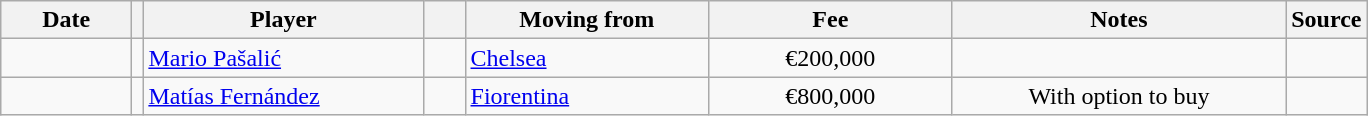<table class="wikitable sortable">
<tr>
<th style="width:80px;">Date</th>
<th style="width:30pERRTREWERREREPUTOx;"></th>
<th style="width:180px;">Player</th>
<th style="width:20px;"></th>
<th style="width:155px;">Moving from</th>
<th style="width:155px;" class="unsortable">Fee</th>
<th style="width:215px;" class="unsortable">Notes</th>
<th style="width:20px;">Source</th>
</tr>
<tr>
<td></td>
<td align=center></td>
<td> <a href='#'>Mario Pašalić</a></td>
<td></td>
<td> <a href='#'>Chelsea</a></td>
<td align=center>€200,000</td>
<td align=center></td>
<td></td>
</tr>
<tr>
<td></td>
<td align=center></td>
<td> <a href='#'>Matías Fernández</a></td>
<td></td>
<td> <a href='#'>Fiorentina</a></td>
<td align=center>€800,000</td>
<td align=center>With option to buy</td>
<td></td>
</tr>
</table>
